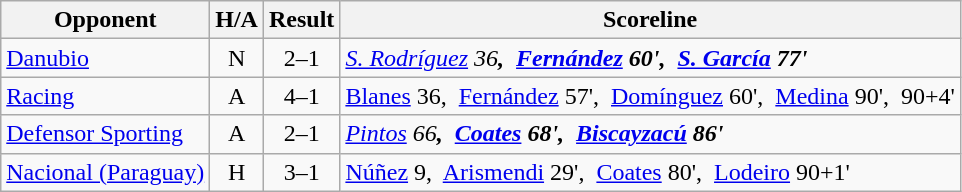<table class="wikitable">
<tr>
<th>Opponent</th>
<th>H/A</th>
<th>Result</th>
<th>Scoreline</th>
</tr>
<tr>
<td><a href='#'>Danubio</a></td>
<td align=center>N</td>
<td align=center>2–1</td>
<td><em><a href='#'>S. Rodríguez</a> 36<strong>,  <a href='#'>Fernández</a> 60',  <a href='#'>S. García</a> 77'</td>
</tr>
<tr>
<td><a href='#'>Racing</a></td>
<td align=center>A</td>
<td align=center>4–1</td>
<td></em><a href='#'>Blanes</a> 36</strong>,  <a href='#'>Fernández</a> 57',  <a href='#'>Domínguez</a> 60',  <a href='#'>Medina</a> 90',  90+4'</td>
</tr>
<tr>
<td><a href='#'>Defensor Sporting</a></td>
<td align=center>A</td>
<td align=center>2–1</td>
<td><em><a href='#'>Pintos</a> 66<strong>,  <a href='#'>Coates</a> 68',  <a href='#'>Biscayzacú</a> 86'</td>
</tr>
<tr>
<td><a href='#'>Nacional (Paraguay)</a></td>
<td align=center>H</td>
<td align=center>3–1</td>
<td></em><a href='#'>Núñez</a> 9</strong>,  <a href='#'>Arismendi</a> 29',  <a href='#'>Coates</a> 80',  <a href='#'>Lodeiro</a> 90+1'</td>
</tr>
</table>
